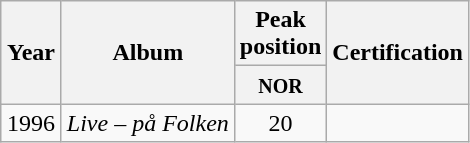<table class="wikitable">
<tr>
<th width="33" rowspan="2" style="text-align:center;">Year</th>
<th rowspan="2">Album</th>
<th colspan="1">Peak <br>position</th>
<th rowspan="2">Certification</th>
</tr>
<tr>
<th align="center"><small>NOR<br></small></th>
</tr>
<tr>
<td align="center">1996</td>
<td><em>Live – på Folken</em></td>
<td align="center">20</td>
<td align="center"></td>
</tr>
</table>
